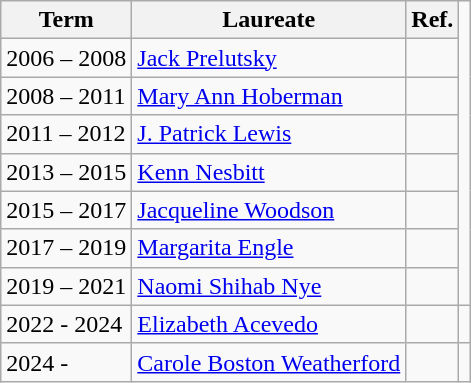<table class="wikitable"px>
<tr>
<th>Term</th>
<th>Laureate</th>
<th>Ref.</th>
</tr>
<tr>
<td>2006 – 2008</td>
<td><a href='#'>Jack Prelutsky</a></td>
<td></td>
</tr>
<tr>
<td>2008 – 2011</td>
<td><a href='#'>Mary Ann Hoberman</a></td>
<td></td>
</tr>
<tr>
<td>2011 – 2012</td>
<td><a href='#'>J. Patrick Lewis</a></td>
<td></td>
</tr>
<tr>
<td>2013 – 2015</td>
<td><a href='#'>Kenn Nesbitt</a></td>
<td></td>
</tr>
<tr>
<td>2015 – 2017</td>
<td><a href='#'>Jacqueline Woodson</a></td>
<td></td>
</tr>
<tr>
<td>2017 – 2019</td>
<td><a href='#'>Margarita Engle</a></td>
<td></td>
</tr>
<tr>
<td>2019 – 2021</td>
<td><a href='#'>Naomi Shihab Nye</a></td>
<td></td>
</tr>
<tr>
<td>2022 - 2024</td>
<td><a href='#'>Elizabeth Acevedo</a></td>
<td></td>
<td></td>
</tr>
<tr>
<td>2024 -</td>
<td><a href='#'>Carole Boston Weatherford</a></td>
<td></td>
</tr>
</table>
